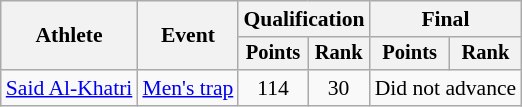<table class="wikitable" style="font-size:90%">
<tr>
<th rowspan="2">Athlete</th>
<th rowspan="2">Event</th>
<th colspan=2>Qualification</th>
<th colspan=2>Final</th>
</tr>
<tr style="font-size:95%">
<th>Points</th>
<th>Rank</th>
<th>Points</th>
<th>Rank</th>
</tr>
<tr align=center>
<td align=left><a href='#'>Said Al-Khatri</a></td>
<td align=left><a href='#'>Men's trap</a></td>
<td>114</td>
<td>30</td>
<td colspan=2>Did not advance</td>
</tr>
</table>
